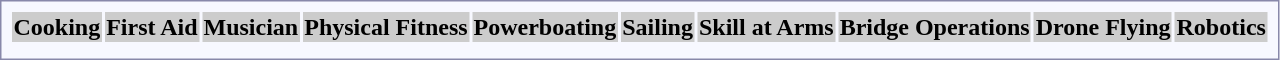<table style="border:1px solid #8888aa; background:#f7f8ff; text-align:center; padding:5px;">
<tr style="background:#CCCCCC">
<th>Cooking</th>
<th>First Aid</th>
<th>Musician</th>
<th>Physical Fitness</th>
<th>Powerboating</th>
<th>Sailing</th>
<th>Skill at Arms</th>
<th>Bridge Operations</th>
<th>Drone Flying</th>
<th>Robotics</th>
</tr>
<tr>
<td></td>
<td></td>
<td></td>
<td></td>
<td></td>
<td></td>
<td></td>
<td></td>
<td></td>
<td></td>
</tr>
</table>
